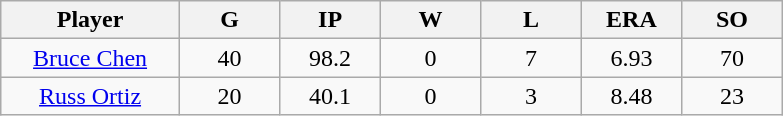<table class="wikitable sortable">
<tr>
<th bgcolor="#DDDDFF" width="16%">Player</th>
<th bgcolor="#DDDDFF" width="9%">G</th>
<th bgcolor="#DDDDFF" width="9%">IP</th>
<th bgcolor="#DDDDFF" width="9%">W</th>
<th bgcolor="#DDDDFF" width="9%">L</th>
<th bgcolor="#DDDDFF" width="9%">ERA</th>
<th bgcolor="#DDDDFF" width="9%">SO</th>
</tr>
<tr align=center>
<td><a href='#'>Bruce Chen</a></td>
<td>40</td>
<td>98.2</td>
<td>0</td>
<td>7</td>
<td>6.93</td>
<td>70</td>
</tr>
<tr align=center>
<td><a href='#'>Russ Ortiz</a></td>
<td>20</td>
<td>40.1</td>
<td>0</td>
<td>3</td>
<td>8.48</td>
<td>23</td>
</tr>
</table>
